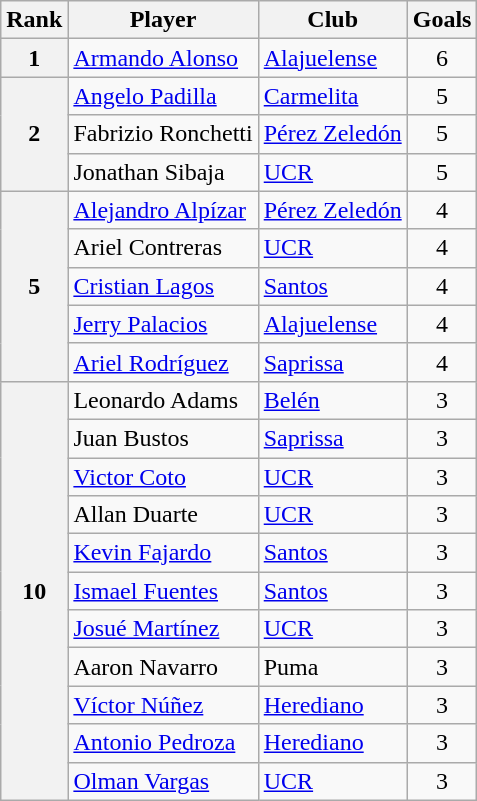<table class="wikitable" style="text-align:center">
<tr>
<th>Rank</th>
<th>Player</th>
<th>Club</th>
<th>Goals</th>
</tr>
<tr>
<th rowspan="1">1</th>
<td align=left> <a href='#'>Armando Alonso</a></td>
<td align=left><a href='#'>Alajuelense</a></td>
<td>6</td>
</tr>
<tr>
<th rowspan="3">2</th>
<td align=left> <a href='#'>Angelo Padilla</a></td>
<td align=left><a href='#'>Carmelita</a></td>
<td>5</td>
</tr>
<tr>
<td align=left> Fabrizio Ronchetti</td>
<td align=left><a href='#'>Pérez Zeledón</a></td>
<td>5</td>
</tr>
<tr>
<td align=left> Jonathan Sibaja</td>
<td align=left><a href='#'>UCR</a></td>
<td>5</td>
</tr>
<tr>
<th rowspan="5">5</th>
<td align=left> <a href='#'>Alejandro Alpízar</a></td>
<td align=left><a href='#'>Pérez Zeledón</a></td>
<td>4</td>
</tr>
<tr>
<td align=left> Ariel Contreras</td>
<td align=left><a href='#'>UCR</a></td>
<td>4</td>
</tr>
<tr>
<td align=left> <a href='#'>Cristian Lagos</a></td>
<td align=left><a href='#'>Santos</a></td>
<td>4</td>
</tr>
<tr>
<td align=left> <a href='#'>Jerry Palacios</a></td>
<td align=left><a href='#'>Alajuelense</a></td>
<td>4</td>
</tr>
<tr>
<td align=left> <a href='#'>Ariel Rodríguez</a></td>
<td align=left><a href='#'>Saprissa</a></td>
<td>4</td>
</tr>
<tr>
<th rowspan="11">10</th>
<td align=left> Leonardo Adams</td>
<td align=left><a href='#'>Belén</a></td>
<td>3</td>
</tr>
<tr>
<td align=left> Juan Bustos</td>
<td align=left><a href='#'>Saprissa</a></td>
<td>3</td>
</tr>
<tr>
<td align=left> <a href='#'>Victor Coto</a></td>
<td align=left><a href='#'>UCR</a></td>
<td>3</td>
</tr>
<tr>
<td align=left> Allan Duarte</td>
<td align=left><a href='#'>UCR</a></td>
<td>3</td>
</tr>
<tr>
<td align=left> <a href='#'>Kevin Fajardo</a></td>
<td align=left><a href='#'>Santos</a></td>
<td>3</td>
</tr>
<tr>
<td align=left> <a href='#'>Ismael Fuentes</a></td>
<td align=left><a href='#'>Santos</a></td>
<td>3</td>
</tr>
<tr>
<td align=left> <a href='#'>Josué Martínez</a></td>
<td align=left><a href='#'>UCR</a></td>
<td>3</td>
</tr>
<tr>
<td align=left> Aaron Navarro</td>
<td align=left>Puma</td>
<td>3</td>
</tr>
<tr>
<td align=left> <a href='#'>Víctor Núñez</a></td>
<td align=left><a href='#'>Herediano</a></td>
<td>3</td>
</tr>
<tr>
<td align=left> <a href='#'>Antonio Pedroza</a></td>
<td align=left><a href='#'>Herediano</a></td>
<td>3</td>
</tr>
<tr>
<td align=left> <a href='#'>Olman Vargas</a></td>
<td align=left><a href='#'>UCR</a></td>
<td>3</td>
</tr>
</table>
